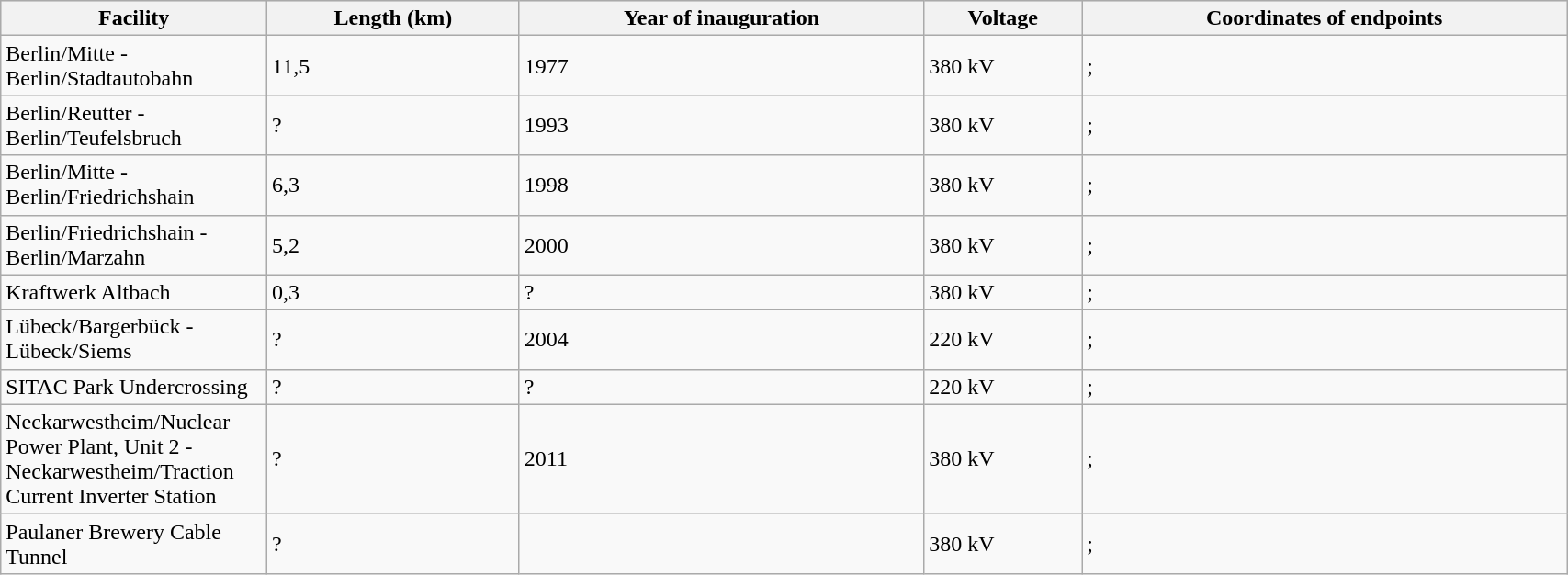<table class="wikitable sortable" width="90%">
<tr bgcolor="#dfdfdf">
<th width="17%">Facility</th>
<th>Length (km)</th>
<th>Year of inauguration</th>
<th>Voltage</th>
<th>Coordinates of endpoints</th>
</tr>
<tr>
<td>Berlin/Mitte - Berlin/Stadtautobahn</td>
<td>11,5</td>
<td>1977</td>
<td>380 kV</td>
<td>; </td>
</tr>
<tr>
<td>Berlin/Reutter - Berlin/Teufelsbruch</td>
<td>?</td>
<td>1993</td>
<td>380 kV</td>
<td> ; </td>
</tr>
<tr>
<td>Berlin/Mitte - Berlin/Friedrichshain</td>
<td>6,3</td>
<td>1998</td>
<td>380 kV</td>
<td> ; </td>
</tr>
<tr>
<td>Berlin/Friedrichshain - Berlin/Marzahn</td>
<td>5,2</td>
<td>2000</td>
<td>380 kV</td>
<td>; </td>
</tr>
<tr>
<td>Kraftwerk Altbach</td>
<td>0,3</td>
<td>?</td>
<td>380 kV</td>
<td>; </td>
</tr>
<tr>
<td>Lübeck/Bargerbück - Lübeck/Siems</td>
<td>?</td>
<td>2004</td>
<td>220 kV</td>
<td>; </td>
</tr>
<tr>
<td>SITAC Park Undercrossing</td>
<td>?</td>
<td>?</td>
<td>220 kV</td>
<td>; </td>
</tr>
<tr>
<td>Neckarwestheim/Nuclear Power Plant, Unit 2 - Neckarwestheim/Traction Current Inverter Station</td>
<td>?</td>
<td>2011</td>
<td>380 kV</td>
<td>; </td>
</tr>
<tr>
<td>Paulaner Brewery Cable Tunnel</td>
<td>?</td>
<td></td>
<td>380 kV</td>
<td>; </td>
</tr>
</table>
